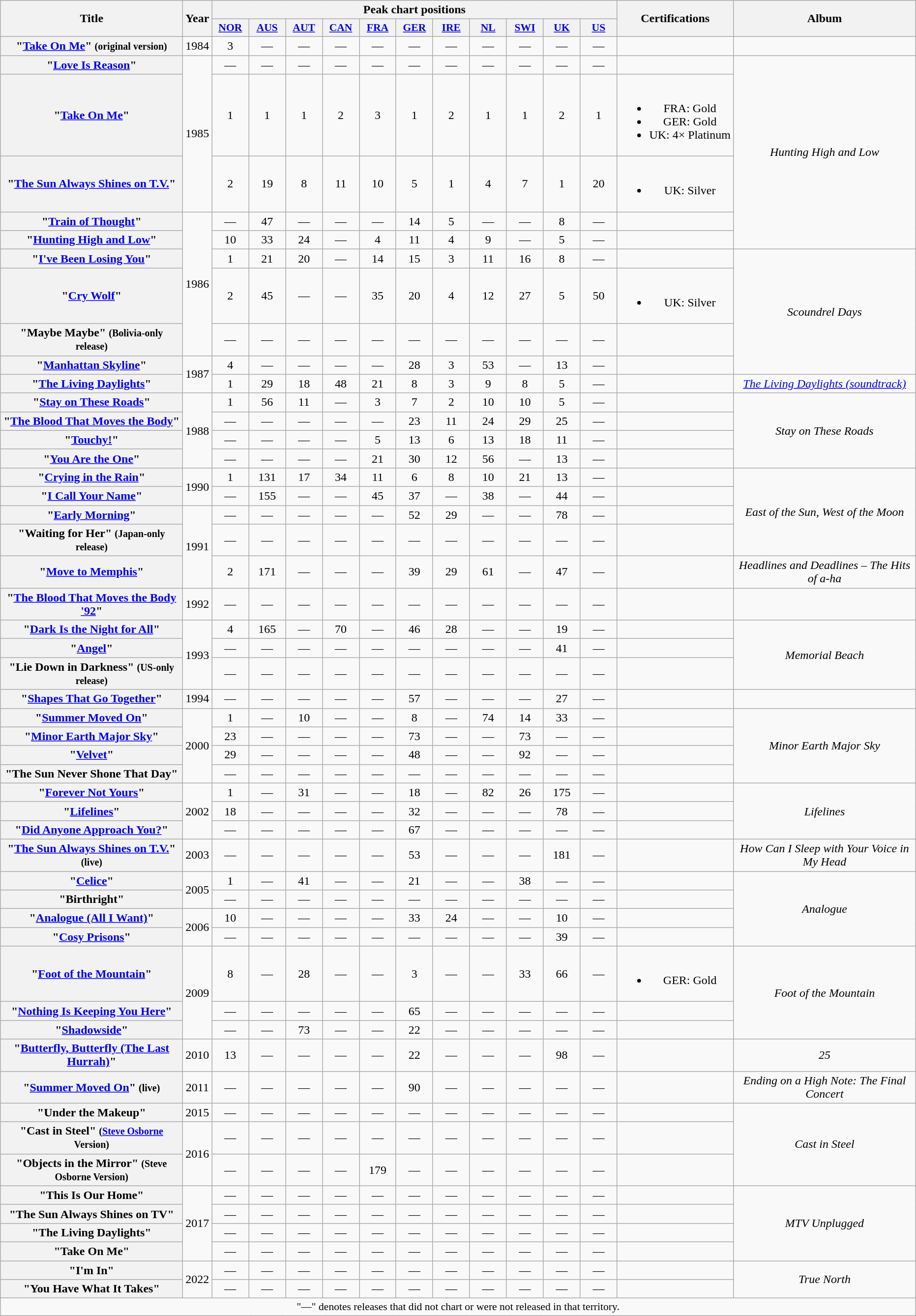<table class="wikitable plainrowheaders" style="text-align:center;">
<tr>
<th rowspan="2" scope="col" style="width:15em;">Title</th>
<th rowspan="2" scope="col" style="width:2em;">Year</th>
<th colspan="11">Peak chart positions</th>
<th rowspan="2">Certifications</th>
<th rowspan="2" style="width:15em;">Album</th>
</tr>
<tr>
<th scope="col" style="width:3em;font-size:90%;"><a href='#'>NOR</a><br></th>
<th scope="col" style="width:3em;font-size:90%;"><a href='#'>AUS</a><br></th>
<th scope="col" style="width:3em;font-size:90%;"><a href='#'>AUT</a><br></th>
<th scope="col" style="width:3em;font-size:90%;"><a href='#'>CAN</a></th>
<th scope="col" style="width:3em;font-size:90%;"><a href='#'>FRA</a><br></th>
<th scope="col" style="width:3em;font-size:90%;"><a href='#'>GER</a><br></th>
<th scope="col" style="width:3em;font-size:90%;"><a href='#'>IRE</a><br></th>
<th scope="col" style="width:3em;font-size:90%;"><a href='#'>NL</a><br></th>
<th scope="col" style="width:3em;font-size:90%;"><a href='#'>SWI</a><br></th>
<th scope="col" style="width:3em;font-size:90%;"><a href='#'>UK</a><br></th>
<th scope="col" style="width:3em;font-size:90%;"><a href='#'>US</a><br></th>
</tr>
<tr>
<th scope="row">"<a href='#'>Take On Me</a>" <small>(original version)</small> </th>
<td>1984</td>
<td>3</td>
<td>—</td>
<td>—</td>
<td>—</td>
<td>—</td>
<td>—</td>
<td>—</td>
<td>—</td>
<td>—</td>
<td>—</td>
<td>—</td>
<td></td>
<td></td>
</tr>
<tr>
<th scope="row">"<a href='#'>Love Is Reason</a>"</th>
<td rowspan="3">1985</td>
<td>—</td>
<td>—</td>
<td>—</td>
<td>—</td>
<td>—</td>
<td>—</td>
<td>—</td>
<td>—</td>
<td>—</td>
<td>—</td>
<td>—</td>
<td></td>
<td rowspan="5"><em>Hunting High and Low</em></td>
</tr>
<tr>
<th scope="row">"<a href='#'>Take On Me</a>"</th>
<td>1</td>
<td>1</td>
<td>1</td>
<td>2</td>
<td>3</td>
<td>1</td>
<td>2</td>
<td>1</td>
<td>1</td>
<td>2</td>
<td>1</td>
<td><br><ul><li>FRA: Gold</li><li>GER: Gold</li><li>UK: 4× Platinum</li></ul></td>
</tr>
<tr>
<th scope="row">"<a href='#'>The Sun Always Shines on T.V.</a>"</th>
<td>2</td>
<td>19</td>
<td>8</td>
<td>11</td>
<td>10</td>
<td>5</td>
<td>1</td>
<td>4</td>
<td>7</td>
<td>1</td>
<td>20</td>
<td><br><ul><li>UK: Silver</li></ul></td>
</tr>
<tr>
<th scope="row">"<a href='#'>Train of Thought</a>"</th>
<td rowspan="5">1986</td>
<td>—</td>
<td>47</td>
<td>—</td>
<td>—</td>
<td>—</td>
<td>14</td>
<td>5</td>
<td>—</td>
<td>—</td>
<td>8</td>
<td>—</td>
<td></td>
</tr>
<tr>
<th scope="row">"<a href='#'>Hunting High and Low</a>"</th>
<td>10</td>
<td>33</td>
<td>24</td>
<td>—</td>
<td>4</td>
<td>11</td>
<td>4</td>
<td>9</td>
<td>—</td>
<td>5</td>
<td>—</td>
<td></td>
</tr>
<tr>
<th scope="row">"<a href='#'>I've Been Losing You</a>"</th>
<td>1</td>
<td>21</td>
<td>20</td>
<td>—</td>
<td>14</td>
<td>15</td>
<td>3</td>
<td>11</td>
<td>16</td>
<td>8</td>
<td>—</td>
<td></td>
<td rowspan="4"><em>Scoundrel Days</em></td>
</tr>
<tr>
<th scope="row">"<a href='#'>Cry Wolf</a>"</th>
<td>2</td>
<td>45</td>
<td>—</td>
<td>—</td>
<td>35</td>
<td>20</td>
<td>4</td>
<td>12</td>
<td>27</td>
<td>5</td>
<td>50</td>
<td><br><ul><li>UK: Silver</li></ul></td>
</tr>
<tr>
<th scope="row">"Maybe Maybe" <small>(Bolivia-only release)</small></th>
<td>—</td>
<td>—</td>
<td>—</td>
<td>—</td>
<td>—</td>
<td>—</td>
<td>—</td>
<td>—</td>
<td>—</td>
<td>—</td>
<td>—</td>
<td></td>
</tr>
<tr>
<th scope="row">"<a href='#'>Manhattan Skyline</a>"</th>
<td rowspan="2">1987</td>
<td>4</td>
<td>—</td>
<td>—</td>
<td>—</td>
<td>—</td>
<td>28</td>
<td>3</td>
<td>53</td>
<td>—</td>
<td>13</td>
<td>—</td>
<td></td>
</tr>
<tr>
<th scope="row">"<a href='#'>The Living Daylights</a>" </th>
<td>1</td>
<td>29</td>
<td>18</td>
<td>48</td>
<td>21</td>
<td>8</td>
<td>3</td>
<td>9</td>
<td>8</td>
<td>5</td>
<td>—</td>
<td></td>
<td><em><a href='#'>The Living Daylights (soundtrack)</a></em></td>
</tr>
<tr>
<th scope="row">"<a href='#'>Stay on These Roads</a>"</th>
<td rowspan="4">1988</td>
<td>1</td>
<td>56</td>
<td>11</td>
<td>—</td>
<td>3</td>
<td>7</td>
<td>2</td>
<td>10</td>
<td>10</td>
<td>5</td>
<td>—</td>
<td></td>
<td rowspan="4"><em>Stay on These Roads</em></td>
</tr>
<tr>
<th scope="row">"<a href='#'>The Blood That Moves the Body</a>"</th>
<td>—</td>
<td>—</td>
<td>—</td>
<td>—</td>
<td>—</td>
<td>23</td>
<td>11</td>
<td>24</td>
<td>29</td>
<td>25</td>
<td>—</td>
<td></td>
</tr>
<tr>
<th scope="row">"<a href='#'>Touchy!</a>"</th>
<td>—</td>
<td>—</td>
<td>—</td>
<td>—</td>
<td>5</td>
<td>13</td>
<td>6</td>
<td>13</td>
<td>18</td>
<td>11</td>
<td>—</td>
<td></td>
</tr>
<tr>
<th scope="row">"<a href='#'>You Are the One</a>"</th>
<td>—</td>
<td>—</td>
<td>—</td>
<td>—</td>
<td>21</td>
<td>30</td>
<td>12</td>
<td>56</td>
<td>—</td>
<td>13</td>
<td>—</td>
<td></td>
</tr>
<tr>
<th scope="row">"<a href='#'>Crying in the Rain</a>"</th>
<td rowspan="2">1990</td>
<td>1</td>
<td>131</td>
<td>17</td>
<td>34</td>
<td>11</td>
<td>6</td>
<td>8</td>
<td>10</td>
<td>21</td>
<td>13</td>
<td>—</td>
<td></td>
<td rowspan="4"><em>East of the Sun, West of the Moon</em></td>
</tr>
<tr>
<th scope="row">"<a href='#'>I Call Your Name</a>"</th>
<td>—</td>
<td>155</td>
<td>—</td>
<td>—</td>
<td>45</td>
<td>37</td>
<td>—</td>
<td>38</td>
<td>—</td>
<td>44</td>
<td>—</td>
<td></td>
</tr>
<tr>
<th scope="row">"<a href='#'>Early Morning</a>"</th>
<td rowspan="3">1991</td>
<td>—</td>
<td>—</td>
<td>—</td>
<td>—</td>
<td>—</td>
<td>52</td>
<td>29</td>
<td>—</td>
<td>—</td>
<td>78</td>
<td>—</td>
<td></td>
</tr>
<tr>
<th scope="row">"Waiting for Her" <small>(Japan-only release)</small></th>
<td>—</td>
<td>—</td>
<td>—</td>
<td>—</td>
<td>—</td>
<td>—</td>
<td>—</td>
<td>—</td>
<td>—</td>
<td>—</td>
<td>—</td>
<td></td>
</tr>
<tr>
<th scope="row">"<a href='#'>Move to Memphis</a>" </th>
<td>2</td>
<td>171</td>
<td>—</td>
<td>—</td>
<td>—</td>
<td>39</td>
<td>29</td>
<td>61</td>
<td>—</td>
<td>47</td>
<td>—</td>
<td></td>
<td><em>Headlines and Deadlines – The Hits of a-ha</em></td>
</tr>
<tr>
<th scope="row">"<a href='#'>The Blood That Moves the Body '92</a>" </th>
<td>1992</td>
<td>—</td>
<td>—</td>
<td>—</td>
<td>—</td>
<td>—</td>
<td>—</td>
<td>—</td>
<td>—</td>
<td>—</td>
<td>—</td>
<td>—</td>
<td></td>
<td></td>
</tr>
<tr>
<th scope="row">"<a href='#'>Dark Is the Night for All</a>"</th>
<td rowspan="3">1993</td>
<td>4</td>
<td>165</td>
<td>—</td>
<td>70</td>
<td>—</td>
<td>46</td>
<td>28</td>
<td>—</td>
<td>—</td>
<td>19</td>
<td>—</td>
<td></td>
<td rowspan="3"><em>Memorial Beach</em></td>
</tr>
<tr>
<th scope="row">"<a href='#'>Angel</a>"</th>
<td>—</td>
<td>—</td>
<td>—</td>
<td>—</td>
<td>—</td>
<td>—</td>
<td>—</td>
<td>—</td>
<td>—</td>
<td>41</td>
<td>—</td>
<td></td>
</tr>
<tr>
<th scope="row">"Lie Down in Darkness" <small>(US-only release)</small></th>
<td>—</td>
<td>—</td>
<td>—</td>
<td>—</td>
<td>—</td>
<td>—</td>
<td>—</td>
<td>—</td>
<td>—</td>
<td>—</td>
<td>—</td>
<td></td>
</tr>
<tr>
<th scope="row">"<a href='#'>Shapes That Go Together</a>"</th>
<td>1994</td>
<td>—</td>
<td>—</td>
<td>—</td>
<td>—</td>
<td>—</td>
<td>57</td>
<td>—</td>
<td>—</td>
<td>—</td>
<td>27</td>
<td>—</td>
<td></td>
<td></td>
</tr>
<tr>
<th scope="row">"<a href='#'>Summer Moved On</a>"</th>
<td rowspan="4">2000</td>
<td>1</td>
<td>—</td>
<td>10</td>
<td>—</td>
<td>—</td>
<td>8</td>
<td>—</td>
<td>74</td>
<td>14</td>
<td>33</td>
<td>—</td>
<td></td>
<td rowspan="4"><em>Minor Earth Major Sky</em></td>
</tr>
<tr>
<th scope="row">"<a href='#'>Minor Earth Major Sky</a>"</th>
<td>23</td>
<td>—</td>
<td>—</td>
<td>—</td>
<td>—</td>
<td>73</td>
<td>—</td>
<td>—</td>
<td>73</td>
<td>—</td>
<td>—</td>
<td></td>
</tr>
<tr>
<th scope="row">"<a href='#'>Velvet</a>"</th>
<td>29</td>
<td>—</td>
<td>—</td>
<td>—</td>
<td>—</td>
<td>48</td>
<td>—</td>
<td>—</td>
<td>92</td>
<td>—</td>
<td>—</td>
<td></td>
</tr>
<tr>
<th scope="row">"The Sun Never Shone That Day"</th>
<td>—</td>
<td>—</td>
<td>—</td>
<td>—</td>
<td>—</td>
<td>—</td>
<td>—</td>
<td>—</td>
<td>—</td>
<td>—</td>
<td>—</td>
<td></td>
</tr>
<tr>
<th scope="row">"<a href='#'>Forever Not Yours</a>"</th>
<td rowspan="3">2002</td>
<td>1</td>
<td>—</td>
<td>31</td>
<td>—</td>
<td>—</td>
<td>18</td>
<td>—</td>
<td>82</td>
<td>26</td>
<td>175</td>
<td>—</td>
<td></td>
<td rowspan="3"><em>Lifelines</em></td>
</tr>
<tr>
<th scope="row">"<a href='#'>Lifelines</a>"</th>
<td>18</td>
<td>—</td>
<td>—</td>
<td>—</td>
<td>—</td>
<td>32</td>
<td>—</td>
<td>—</td>
<td>—</td>
<td>78</td>
<td>—</td>
<td></td>
</tr>
<tr>
<th scope="row">"<a href='#'>Did Anyone Approach You?</a>"</th>
<td>—</td>
<td>—</td>
<td>—</td>
<td>—</td>
<td>—</td>
<td>67</td>
<td>—</td>
<td>—</td>
<td>—</td>
<td>—</td>
<td>—</td>
<td></td>
</tr>
<tr>
<th scope="row">"<a href='#'>The Sun Always Shines on T.V.</a>" <small>(live)</small></th>
<td>2003</td>
<td>—</td>
<td>—</td>
<td>—</td>
<td>—</td>
<td>—</td>
<td>53</td>
<td>—</td>
<td>—</td>
<td>—</td>
<td>181</td>
<td>—</td>
<td></td>
<td><em>How Can I Sleep with Your Voice in My Head</em></td>
</tr>
<tr>
<th scope="row">"<a href='#'>Celice</a>"</th>
<td rowspan="2">2005</td>
<td>1</td>
<td>—</td>
<td>41</td>
<td>—</td>
<td>—</td>
<td>21</td>
<td>—</td>
<td>—</td>
<td>38</td>
<td>—</td>
<td>—</td>
<td></td>
<td rowspan="4"><em>Analogue</em></td>
</tr>
<tr>
<th scope="row">"Birthright"</th>
<td>—</td>
<td>—</td>
<td>—</td>
<td>—</td>
<td>—</td>
<td>—</td>
<td>—</td>
<td>—</td>
<td>—</td>
<td>—</td>
<td>—</td>
<td></td>
</tr>
<tr>
<th scope="row">"<a href='#'>Analogue (All I Want)</a>"</th>
<td rowspan="2">2006</td>
<td>10</td>
<td>—</td>
<td>—</td>
<td>—</td>
<td>—</td>
<td>33</td>
<td>24</td>
<td>—</td>
<td>—</td>
<td>10</td>
<td>—</td>
<td></td>
</tr>
<tr>
<th scope="row">"<a href='#'>Cosy Prisons</a>"</th>
<td>—</td>
<td>—</td>
<td>—</td>
<td>—</td>
<td>—</td>
<td>—</td>
<td>—</td>
<td>—</td>
<td>—</td>
<td>39</td>
<td>—</td>
<td></td>
</tr>
<tr>
<th scope="row">"<a href='#'>Foot of the Mountain</a>"</th>
<td rowspan="3">2009</td>
<td>8</td>
<td>—</td>
<td>28</td>
<td>—</td>
<td>—</td>
<td>3</td>
<td>—</td>
<td>—</td>
<td>33</td>
<td>66</td>
<td>—</td>
<td><br><ul><li>GER: Gold</li></ul></td>
<td rowspan="3"><em>Foot of the Mountain</em></td>
</tr>
<tr>
<th scope="row">"<a href='#'>Nothing Is Keeping You Here</a>"</th>
<td>—</td>
<td>—</td>
<td>—</td>
<td>—</td>
<td>—</td>
<td>65</td>
<td>—</td>
<td>—</td>
<td>—</td>
<td>—</td>
<td>—</td>
<td></td>
</tr>
<tr>
<th scope="row">"<a href='#'>Shadowside</a>"</th>
<td>—</td>
<td>—</td>
<td>73</td>
<td>—</td>
<td>—</td>
<td>22</td>
<td>—</td>
<td>—</td>
<td>—</td>
<td>—</td>
<td>—</td>
<td></td>
</tr>
<tr>
<th scope="row">"<a href='#'>Butterfly, Butterfly (The Last Hurrah)</a>"</th>
<td>2010</td>
<td>13</td>
<td>—</td>
<td>—</td>
<td>—</td>
<td>—</td>
<td>22</td>
<td>—</td>
<td>—</td>
<td>—</td>
<td>98</td>
<td>—</td>
<td></td>
<td><em>25</em></td>
</tr>
<tr>
<th scope="row">"<a href='#'>Summer Moved On</a>" <small>(live)</small></th>
<td>2011</td>
<td>—</td>
<td>—</td>
<td>—</td>
<td>—</td>
<td>—</td>
<td>90</td>
<td>—</td>
<td>—</td>
<td>—</td>
<td>—</td>
<td>—</td>
<td></td>
<td><em>Ending on a High Note: The Final Concert</em></td>
</tr>
<tr>
<th scope="row">"Under the Makeup"</th>
<td>2015</td>
<td>—</td>
<td>—</td>
<td>—</td>
<td>—</td>
<td>—</td>
<td>—</td>
<td>—</td>
<td>—</td>
<td>—</td>
<td>—</td>
<td>—</td>
<td></td>
<td rowspan="3"><em>Cast in Steel</em></td>
</tr>
<tr>
<th scope="row">"Cast in Steel" <small>(<a href='#'>Steve Osborne</a> Version)</small></th>
<td rowspan="2">2016</td>
<td>—</td>
<td>—</td>
<td>—</td>
<td>—</td>
<td>—</td>
<td>—</td>
<td>—</td>
<td>—</td>
<td>—</td>
<td>—</td>
<td>—</td>
<td></td>
</tr>
<tr>
<th scope="row">"Objects in the Mirror" <small>(Steve Osborne Version)</small></th>
<td>—</td>
<td>—</td>
<td>—</td>
<td>—</td>
<td>179</td>
<td>—</td>
<td>—</td>
<td>—</td>
<td>—</td>
<td>—</td>
<td>—</td>
<td></td>
</tr>
<tr>
<th scope="row">"This Is Our Home"</th>
<td rowspan="4">2017</td>
<td>—</td>
<td>—</td>
<td>—</td>
<td>—</td>
<td>—</td>
<td>—</td>
<td>—</td>
<td>—</td>
<td>—</td>
<td>—</td>
<td>—</td>
<td></td>
<td rowspan="4"><em>MTV Unplugged</em></td>
</tr>
<tr>
<th scope="row">"The Sun Always Shines on TV"</th>
<td>—</td>
<td>—</td>
<td>—</td>
<td>—</td>
<td>—</td>
<td>—</td>
<td>—</td>
<td>—</td>
<td>—</td>
<td>—</td>
<td>—</td>
<td></td>
</tr>
<tr>
<th scope="row">"The Living Daylights"</th>
<td>—</td>
<td>—</td>
<td>—</td>
<td>—</td>
<td>—</td>
<td>—</td>
<td>—</td>
<td>—</td>
<td>—</td>
<td>—</td>
<td>—</td>
<td></td>
</tr>
<tr>
<th scope="row">"Take On Me"</th>
<td>—</td>
<td>—</td>
<td>—</td>
<td>—</td>
<td>—</td>
<td>—</td>
<td>—</td>
<td>—</td>
<td>—</td>
<td>—</td>
<td>—</td>
<td></td>
</tr>
<tr>
<th scope="row">"I'm In"</th>
<td rowspan=2>2022</td>
<td>—</td>
<td>—</td>
<td>—</td>
<td>—</td>
<td>—</td>
<td>—</td>
<td>—</td>
<td>—</td>
<td>—</td>
<td>—</td>
<td>—</td>
<td></td>
<td rowspan=2><em>True North</em></td>
</tr>
<tr>
<th scope="row">"You Have What It Takes"</th>
<td>—</td>
<td>—</td>
<td>—</td>
<td>—</td>
<td>—</td>
<td>—</td>
<td>—</td>
<td>—</td>
<td>—</td>
<td>—</td>
<td>—</td>
<td></td>
</tr>
<tr>
<td colspan="15" style="font-size:90%">"—" denotes releases that did not chart or were not released in that territory.</td>
</tr>
</table>
